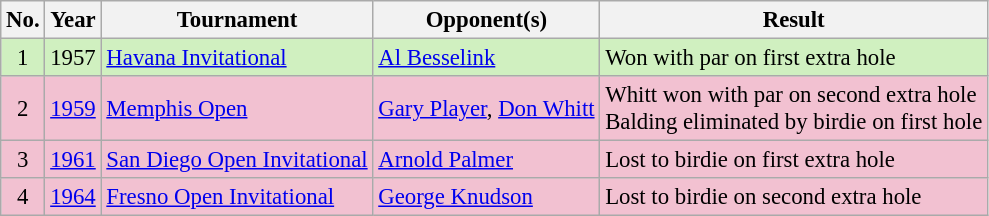<table class="wikitable" style="font-size:95%;">
<tr>
<th>No.</th>
<th>Year</th>
<th>Tournament</th>
<th>Opponent(s)</th>
<th>Result</th>
</tr>
<tr style="background:#D0F0C0;">
<td align=center>1</td>
<td>1957</td>
<td><a href='#'>Havana Invitational</a></td>
<td> <a href='#'>Al Besselink</a></td>
<td>Won with par on first extra hole</td>
</tr>
<tr style="background:#F2C1D1;">
<td align=center>2</td>
<td><a href='#'>1959</a></td>
<td><a href='#'>Memphis Open</a></td>
<td> <a href='#'>Gary Player</a>,  <a href='#'>Don Whitt</a></td>
<td>Whitt won with par on second extra hole<br>Balding eliminated by birdie on first hole</td>
</tr>
<tr style="background:#F2C1D1;">
<td align=center>3</td>
<td><a href='#'>1961</a></td>
<td><a href='#'>San Diego Open Invitational</a></td>
<td> <a href='#'>Arnold Palmer</a></td>
<td>Lost to birdie on first extra hole</td>
</tr>
<tr style="background:#F2C1D1;">
<td align=center>4</td>
<td><a href='#'>1964</a></td>
<td><a href='#'>Fresno Open Invitational</a></td>
<td> <a href='#'>George Knudson</a></td>
<td>Lost to birdie on second extra hole</td>
</tr>
</table>
